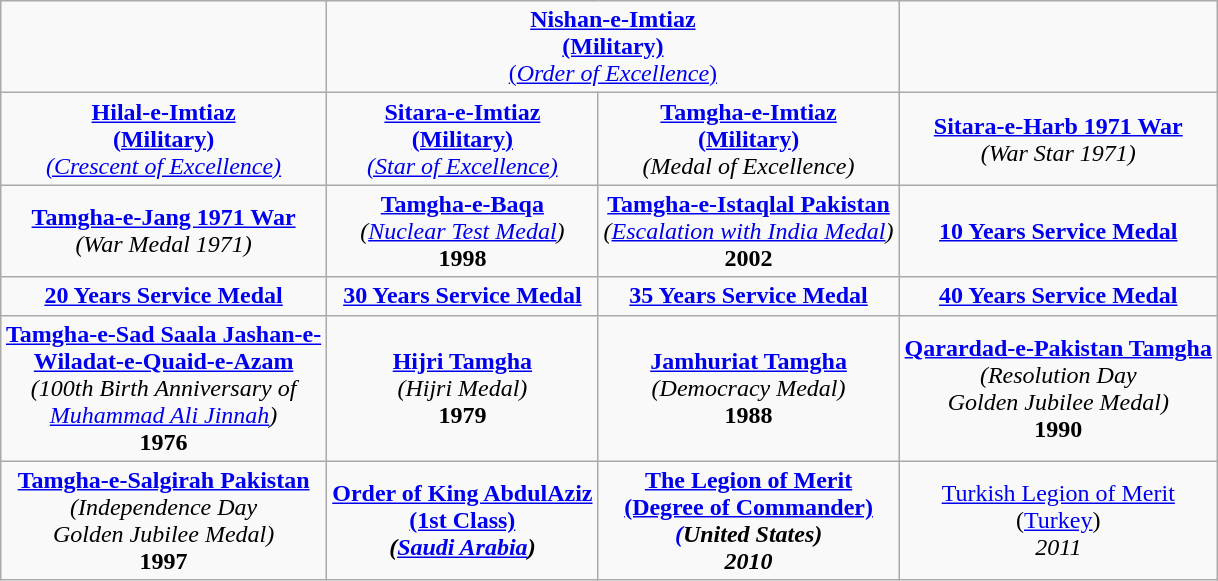<table class="wikitable" style="margin:1em auto; text-align:center;">
<tr>
<td></td>
<td colspan="2"><strong><a href='#'>Nishan-e-Imtiaz</a></strong><br><a href='#'><strong>(Military)</strong></a><br><a href='#'>(<em>Order of Excellence</em>)</a></td>
<td></td>
</tr>
<tr>
<td><strong><a href='#'>Hilal-e-Imtiaz</a></strong><br><strong><a href='#'>(Military)</a></strong><br><a href='#'><em>(Crescent of Excellence)</em></a></td>
<td><strong><a href='#'>Sitara-e-Imtiaz</a></strong><br><strong><a href='#'>(Military)</a></strong><br><a href='#'><em>(Star of Excellence)</em></a></td>
<td><strong><a href='#'>Tamgha-e-Imtiaz</a></strong><br><strong><a href='#'>(Military)</a></strong><br><em>(Medal of Excellence)</em></td>
<td><strong><a href='#'>Sitara-e-Harb 1971 War</a></strong><br><em>(War Star 1971)</em></td>
</tr>
<tr>
<td><strong><a href='#'>Tamgha-e-Jang 1971 War</a></strong><br><em>(War Medal 1971)</em></td>
<td><strong><a href='#'>Tamgha-e-Baqa</a></strong><br><em>(<a href='#'>Nuclear Test Medal</a>)</em><br><strong>1998</strong></td>
<td><strong><a href='#'>Tamgha-e-Istaqlal Pakistan</a></strong><br><em>(<a href='#'>Escalation with India Medal</a>)</em><br><strong>2002</strong></td>
<td><strong><a href='#'>10 Years Service Medal</a></strong></td>
</tr>
<tr>
<td><strong><a href='#'>20 Years Service Medal</a></strong></td>
<td><strong><a href='#'>30 Years Service Medal</a></strong></td>
<td><strong><a href='#'>35 Years Service Medal</a></strong></td>
<td><strong><a href='#'>40 Years Service Medal</a></strong></td>
</tr>
<tr>
<td><strong><a href='#'>Tamgha-e-Sad Saala Jashan-e-</a></strong><br><strong><a href='#'>Wiladat-e-Quaid-e-Azam</a></strong><br><em>(100th Birth Anniversary of</em><br><em><a href='#'>Muhammad Ali Jinnah</a>)</em><br><strong>1976</strong></td>
<td><strong><a href='#'>Hijri Tamgha</a></strong><br><em>(Hijri Medal)</em><br><strong>1979</strong></td>
<td><strong><a href='#'>Jamhuriat Tamgha</a></strong><br><em>(Democracy Medal)</em><br><strong>1988</strong></td>
<td><strong><a href='#'>Qarardad-e-Pakistan Tamgha</a></strong><br><em>(Resolution Day</em><br><em>Golden Jubilee Medal)</em><br><strong>1990</strong></td>
</tr>
<tr>
<td><strong><a href='#'>Tamgha-e-Salgirah Pakistan</a></strong><br><em>(Independence Day</em><br><em>Golden Jubilee Medal)</em><br><strong>1997</strong></td>
<td><strong><a href='#'>Order of King AbdulAziz</a></strong><br><strong><a href='#'>(1st Class)</a></strong><br><strong><em>(<a href='#'>Saudi Arabia</a>)</em></strong></td>
<td><a href='#'><strong>The Legion of Merit</strong></a><strong></strong><br><a href='#'><strong>(Degree of Commander)</strong></a><br><em><a href='#'><strong>(</strong></a><strong>United States)<strong><em><br></strong>2010<strong></td>
<td><a href='#'></strong>Turkish Legion of Merit<strong></a></strong><strong><br></em></strong>(<a href='#'>Turkey</a>)<strong><em><br></strong>2011<strong></td>
</tr>
</table>
